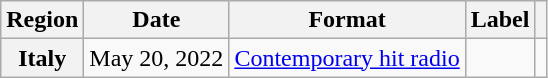<table class="wikitable plainrowheaders">
<tr>
<th scope="col">Region</th>
<th scope="col">Date</th>
<th scope="col">Format</th>
<th scope="col">Label</th>
<th scope="col"></th>
</tr>
<tr>
<th scope="row">Italy</th>
<td>May 20, 2022</td>
<td><a href='#'>Contemporary hit radio</a></td>
<td></td>
<td></td>
</tr>
</table>
